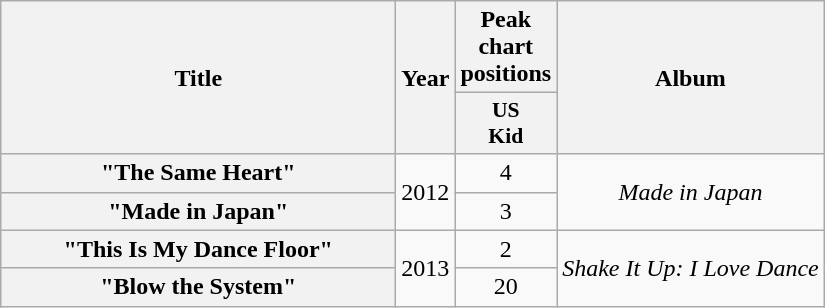<table class="wikitable plainrowheaders" style="text-align:center;" border="1">
<tr>
<th scope="col" rowspan="2" style="width:16em;">Title</th>
<th scope="col" rowspan="2">Year</th>
<th scope="col">Peak chart<br>positions</th>
<th scope="col" rowspan="2">Album</th>
</tr>
<tr>
<th scope="col" style="width:2.5em;font-size:90%;">US<br>Kid<br></th>
</tr>
<tr>
<th scope="row">"The Same Heart"<br></th>
<td rowspan="2">2012</td>
<td>4</td>
<td rowspan="2"><em>Made in Japan</em></td>
</tr>
<tr>
<th scope="row">"Made in Japan"<br></th>
<td>3</td>
</tr>
<tr>
<th scope="row">"This Is My Dance Floor"<br></th>
<td rowspan="2">2013</td>
<td>2</td>
<td rowspan="2"><em>Shake It Up: I Love Dance</em></td>
</tr>
<tr>
<th scope="row">"Blow the System"</th>
<td>20</td>
</tr>
</table>
